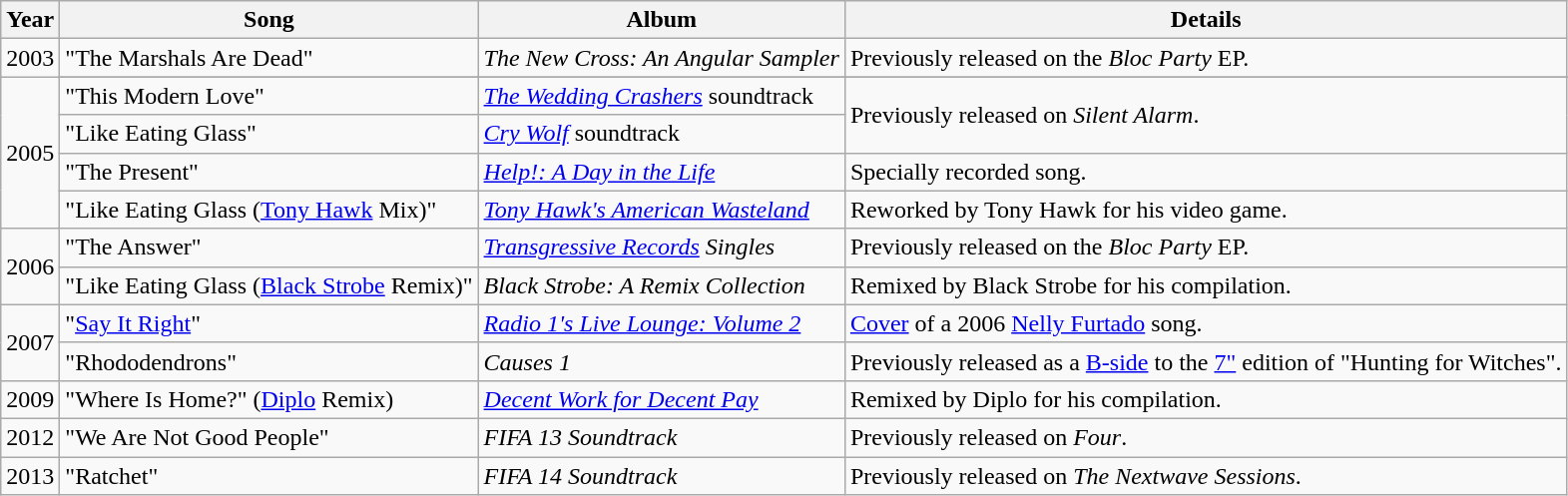<table class="wikitable" border="1" style="align:left;">
<tr>
<th>Year</th>
<th>Song</th>
<th>Album</th>
<th>Details</th>
</tr>
<tr>
<td>2003</td>
<td>"The Marshals Are Dead"</td>
<td><em>The New Cross: An Angular Sampler</em></td>
<td>Previously released on the <em>Bloc Party</em> EP.</td>
</tr>
<tr>
<td rowspan="5">2005</td>
</tr>
<tr>
<td>"This Modern Love"</td>
<td><em><a href='#'>The Wedding Crashers</a></em> soundtrack</td>
<td rowspan="2">Previously released on <em>Silent Alarm</em>.</td>
</tr>
<tr>
<td>"Like Eating Glass"</td>
<td><em><a href='#'>Cry Wolf</a></em> soundtrack</td>
</tr>
<tr>
<td>"The Present"</td>
<td><em><a href='#'>Help!: A Day in the Life</a></em></td>
<td>Specially recorded song.</td>
</tr>
<tr>
<td>"Like Eating Glass (<a href='#'>Tony Hawk</a> Mix)"</td>
<td><em><a href='#'>Tony Hawk's American Wasteland</a></em></td>
<td>Reworked by Tony Hawk for his video game.</td>
</tr>
<tr>
<td rowspan="2">2006</td>
<td>"The Answer"</td>
<td><em><a href='#'>Transgressive Records</a> Singles</em></td>
<td>Previously released on the <em>Bloc Party</em> EP.</td>
</tr>
<tr>
<td>"Like Eating Glass (<a href='#'>Black Strobe</a> Remix)"</td>
<td><em>Black Strobe: A Remix Collection</em></td>
<td>Remixed by Black Strobe for his compilation.</td>
</tr>
<tr>
<td rowspan="2">2007</td>
<td>"<a href='#'>Say It Right</a>"</td>
<td><em><a href='#'>Radio 1's Live Lounge: Volume 2</a></em></td>
<td><a href='#'>Cover</a> of a 2006 <a href='#'>Nelly Furtado</a> song.</td>
</tr>
<tr>
<td>"Rhododendrons"</td>
<td><em>Causes 1</em></td>
<td>Previously released as a <a href='#'>B-side</a> to the <a href='#'>7"</a> edition of "Hunting for Witches".</td>
</tr>
<tr>
<td>2009</td>
<td>"Where Is Home?" (<a href='#'>Diplo</a> Remix)</td>
<td><em><a href='#'>Decent Work for Decent Pay</a></em></td>
<td>Remixed by Diplo for his compilation.</td>
</tr>
<tr>
<td>2012</td>
<td>"We Are Not Good People"</td>
<td><em>FIFA 13 Soundtrack</em></td>
<td>Previously released on <em>Four</em>.</td>
</tr>
<tr>
<td>2013</td>
<td>"Ratchet"</td>
<td><em>FIFA 14 Soundtrack</em></td>
<td>Previously released on <em>The Nextwave Sessions</em>.</td>
</tr>
</table>
